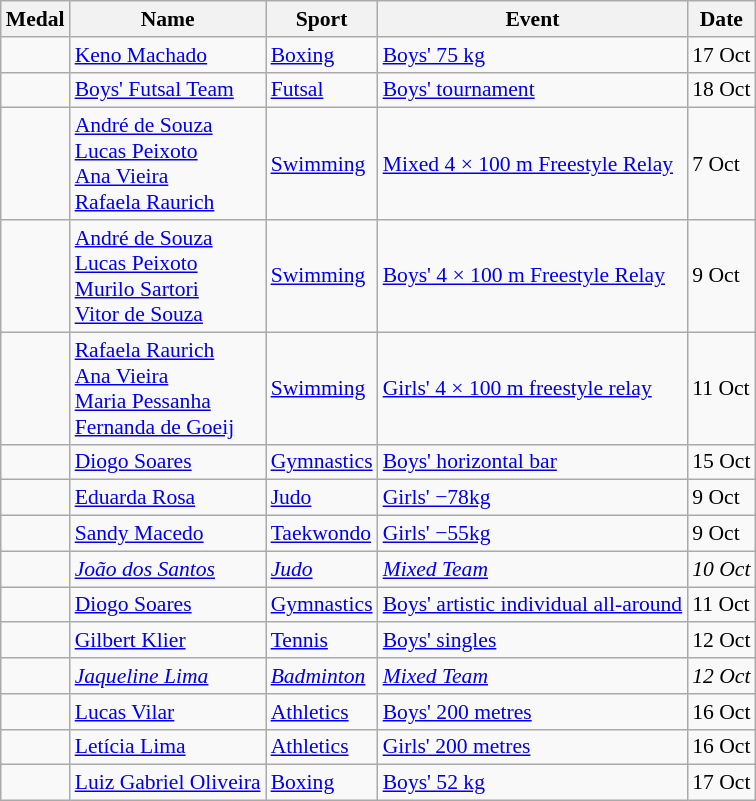<table class="wikitable sortable" style="font-size:90%">
<tr>
<th>Medal</th>
<th>Name</th>
<th>Sport</th>
<th>Event</th>
<th>Date</th>
</tr>
<tr>
<td></td>
<td><a href='#'>Keno Machado</a></td>
<td><a href='#'>Boxing</a></td>
<td><a href='#'>Boys' 75 kg</a></td>
<td>17 Oct</td>
</tr>
<tr>
<td></td>
<td><a href='#'>Boys' Futsal Team</a> </td>
<td><a href='#'>Futsal</a></td>
<td><a href='#'>Boys' tournament</a></td>
<td>18 Oct</td>
</tr>
<tr>
<td></td>
<td><a href='#'>André de Souza</a><br><a href='#'>Lucas Peixoto</a><br><a href='#'>Ana Vieira</a><br><a href='#'>Rafaela Raurich</a></td>
<td><a href='#'>Swimming</a></td>
<td><a href='#'>Mixed 4 × 100 m Freestyle Relay</a></td>
<td>7 Oct</td>
</tr>
<tr>
<td></td>
<td><a href='#'>André de Souza</a><br><a href='#'>Lucas Peixoto</a><br><a href='#'>Murilo Sartori</a><br><a href='#'>Vitor de Souza</a></td>
<td><a href='#'>Swimming</a></td>
<td><a href='#'>Boys' 4 × 100 m Freestyle Relay</a></td>
<td>9 Oct</td>
</tr>
<tr>
<td></td>
<td><a href='#'>Rafaela Raurich</a><br><a href='#'>Ana Vieira</a><br><a href='#'>Maria Pessanha</a><br><a href='#'>Fernanda de Goeij</a></td>
<td><a href='#'>Swimming</a></td>
<td><a href='#'>Girls' 4 × 100 m freestyle relay</a></td>
<td>11 Oct</td>
</tr>
<tr>
<td></td>
<td><a href='#'>Diogo Soares</a></td>
<td><a href='#'>Gymnastics</a></td>
<td><a href='#'>Boys' horizontal bar</a></td>
<td>15 Oct</td>
</tr>
<tr>
<td></td>
<td><a href='#'>Eduarda Rosa</a></td>
<td><a href='#'>Judo</a></td>
<td><a href='#'>Girls' −78kg</a></td>
<td>9 Oct</td>
</tr>
<tr>
<td></td>
<td><a href='#'>Sandy Macedo</a></td>
<td><a href='#'>Taekwondo</a></td>
<td><a href='#'>Girls' −55kg</a></td>
<td>9 Oct</td>
</tr>
<tr>
<td><em> </em></td>
<td><em><a href='#'>João dos Santos</a></em></td>
<td><em><a href='#'>Judo</a> </em></td>
<td><em><a href='#'>Mixed Team</a> </em></td>
<td><em>10 Oct</em></td>
</tr>
<tr>
<td></td>
<td><a href='#'>Diogo Soares</a></td>
<td><a href='#'>Gymnastics</a></td>
<td><a href='#'>Boys' artistic individual all-around</a></td>
<td>11 Oct</td>
</tr>
<tr>
<td></td>
<td><a href='#'>Gilbert Klier</a></td>
<td><a href='#'>Tennis</a></td>
<td><a href='#'>Boys' singles</a></td>
<td>12 Oct</td>
</tr>
<tr>
<td><em> </em></td>
<td><em><a href='#'>Jaqueline Lima</a></em></td>
<td><em><a href='#'>Badminton</a> </em></td>
<td><em><a href='#'>Mixed Team</a> </em></td>
<td><em>12 Oct</em></td>
</tr>
<tr>
<td></td>
<td><a href='#'>Lucas Vilar</a></td>
<td><a href='#'>Athletics</a></td>
<td><a href='#'>Boys' 200 metres</a></td>
<td>16 Oct</td>
</tr>
<tr>
<td></td>
<td><a href='#'>Letícia Lima</a></td>
<td><a href='#'>Athletics</a></td>
<td><a href='#'>Girls' 200 metres</a></td>
<td>16 Oct</td>
</tr>
<tr>
<td></td>
<td><a href='#'>Luiz Gabriel Oliveira</a></td>
<td><a href='#'>Boxing</a></td>
<td><a href='#'>Boys' 52 kg</a></td>
<td>17 Oct</td>
</tr>
</table>
